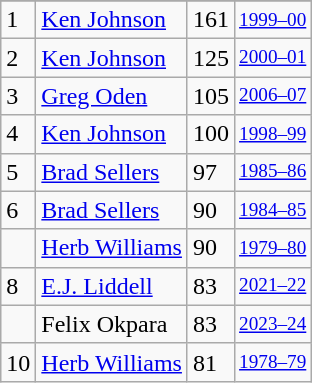<table class="wikitable">
<tr>
</tr>
<tr>
<td>1</td>
<td><a href='#'>Ken Johnson</a></td>
<td>161</td>
<td style="font-size:80%;"><a href='#'>1999–00</a></td>
</tr>
<tr>
<td>2</td>
<td><a href='#'>Ken Johnson</a></td>
<td>125</td>
<td style="font-size:80%;"><a href='#'>2000–01</a></td>
</tr>
<tr>
<td>3</td>
<td><a href='#'>Greg Oden</a></td>
<td>105</td>
<td style="font-size:80%;"><a href='#'>2006–07</a></td>
</tr>
<tr>
<td>4</td>
<td><a href='#'>Ken Johnson</a></td>
<td>100</td>
<td style="font-size:80%;"><a href='#'>1998–99</a></td>
</tr>
<tr>
<td>5</td>
<td><a href='#'>Brad Sellers</a></td>
<td>97</td>
<td style="font-size:80%;"><a href='#'>1985–86</a></td>
</tr>
<tr>
<td>6</td>
<td><a href='#'>Brad Sellers</a></td>
<td>90</td>
<td style="font-size:80%;"><a href='#'>1984–85</a></td>
</tr>
<tr>
<td></td>
<td><a href='#'>Herb Williams</a></td>
<td>90</td>
<td style="font-size:80%;"><a href='#'>1979–80</a></td>
</tr>
<tr>
<td>8</td>
<td><a href='#'>E.J. Liddell</a></td>
<td>83</td>
<td style="font-size:80%;"><a href='#'>2021–22</a></td>
</tr>
<tr>
<td></td>
<td>Felix Okpara</td>
<td>83</td>
<td style="font-size:80%;"><a href='#'>2023–24</a></td>
</tr>
<tr>
<td>10</td>
<td><a href='#'>Herb Williams</a></td>
<td>81</td>
<td style="font-size:80%;"><a href='#'>1978–79</a></td>
</tr>
</table>
